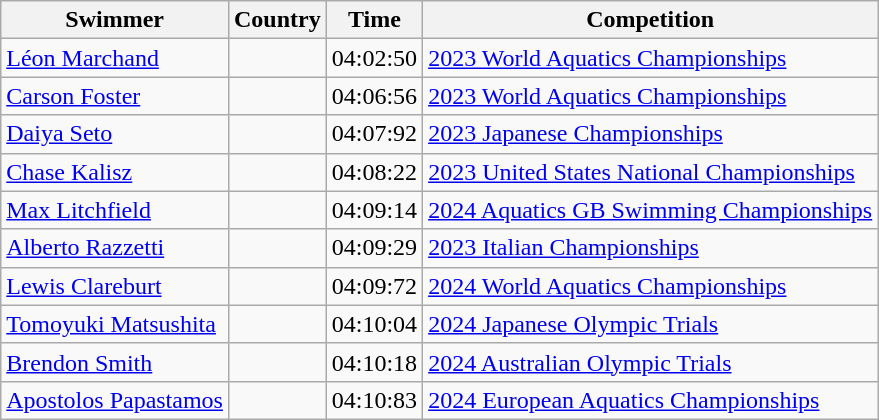<table class="wikitable sortable mw-collapsible">
<tr>
<th scope="col">Swimmer</th>
<th scope="col">Country</th>
<th scope="col">Time</th>
<th scope="col">Competition</th>
</tr>
<tr>
<td><a href='#'>Léon Marchand</a></td>
<td></td>
<td>04:02:50</td>
<td><a href='#'>2023 World Aquatics Championships</a></td>
</tr>
<tr>
<td><a href='#'>Carson Foster</a></td>
<td></td>
<td>04:06:56</td>
<td><a href='#'>2023 World Aquatics Championships</a></td>
</tr>
<tr>
<td><a href='#'>Daiya Seto</a></td>
<td></td>
<td>04:07:92</td>
<td><a href='#'>2023 Japanese Championships</a></td>
</tr>
<tr>
<td><a href='#'>Chase Kalisz</a></td>
<td></td>
<td>04:08:22</td>
<td><a href='#'>2023 United States National Championships</a></td>
</tr>
<tr>
<td><a href='#'>Max Litchfield</a></td>
<td></td>
<td>04:09:14</td>
<td><a href='#'>2024 Aquatics GB Swimming Championships</a></td>
</tr>
<tr>
<td><a href='#'>Alberto Razzetti</a></td>
<td></td>
<td>04:09:29</td>
<td><a href='#'>2023 Italian Championships</a></td>
</tr>
<tr>
<td><a href='#'>Lewis Clareburt</a></td>
<td></td>
<td>04:09:72</td>
<td><a href='#'>2024 World Aquatics Championships</a></td>
</tr>
<tr>
<td><a href='#'>Tomoyuki Matsushita</a></td>
<td></td>
<td>04:10:04</td>
<td><a href='#'>2024 Japanese Olympic Trials</a></td>
</tr>
<tr>
<td><a href='#'>Brendon Smith</a></td>
<td></td>
<td>04:10:18</td>
<td><a href='#'>2024 Australian Olympic Trials</a></td>
</tr>
<tr>
<td><a href='#'>Apostolos Papastamos</a></td>
<td></td>
<td>04:10:83</td>
<td><a href='#'>2024 European Aquatics Championships</a></td>
</tr>
</table>
